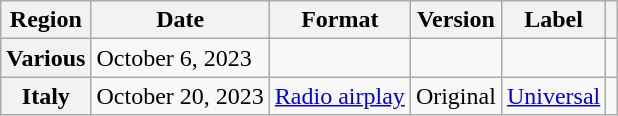<table class="wikitable plainrowheaders">
<tr>
<th scope="col">Region</th>
<th scope="col">Date</th>
<th scope="col">Format</th>
<th scope="col">Version</th>
<th scope="col">Label</th>
<th scope="col"></th>
</tr>
<tr>
<th scope="row">Various</th>
<td>October 6, 2023</td>
<td></td>
<td></td>
<td></td>
<td align="center"></td>
</tr>
<tr>
<th scope="row">Italy</th>
<td>October 20, 2023</td>
<td><a href='#'>Radio airplay</a></td>
<td>Original</td>
<td><a href='#'>Universal</a></td>
<td align="center"></td>
</tr>
</table>
